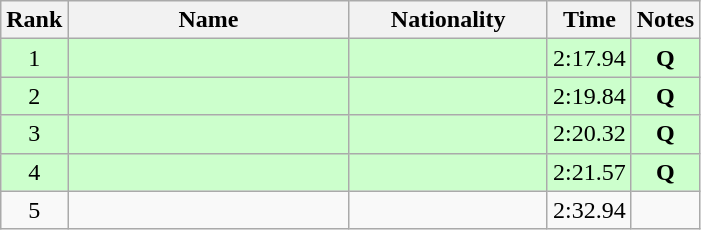<table class="wikitable sortable" style="text-align:center">
<tr>
<th>Rank</th>
<th style="width:180px">Name</th>
<th style="width:125px">Nationality</th>
<th>Time</th>
<th>Notes</th>
</tr>
<tr style="background:#cfc;">
<td>1</td>
<td style="text-align:left;"></td>
<td style="text-align:left;"></td>
<td>2:17.94</td>
<td><strong>Q</strong></td>
</tr>
<tr style="background:#cfc;">
<td>2</td>
<td style="text-align:left;"></td>
<td style="text-align:left;"></td>
<td>2:19.84</td>
<td><strong>Q</strong></td>
</tr>
<tr style="background:#cfc;">
<td>3</td>
<td style="text-align:left;"></td>
<td style="text-align:left;"></td>
<td>2:20.32</td>
<td><strong>Q</strong></td>
</tr>
<tr style="background:#cfc;">
<td>4</td>
<td style="text-align:left;"></td>
<td style="text-align:left;"></td>
<td>2:21.57</td>
<td><strong>Q</strong></td>
</tr>
<tr>
<td>5</td>
<td style="text-align:left;"></td>
<td style="text-align:left;"></td>
<td>2:32.94</td>
<td></td>
</tr>
</table>
